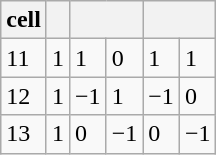<table class="wikitable defaultright col1center col2center col3center">
<tr>
<th>cell</th>
<th></th>
<th colspan=2></th>
<th colspan=2></th>
</tr>
<tr>
<td>11</td>
<td>1</td>
<td>1</td>
<td>0</td>
<td>1</td>
<td>1</td>
</tr>
<tr>
<td>12</td>
<td>1</td>
<td>−1</td>
<td>1</td>
<td>−1</td>
<td>0</td>
</tr>
<tr>
<td>13</td>
<td>1</td>
<td>0</td>
<td>−1</td>
<td>0</td>
<td>−1</td>
</tr>
</table>
